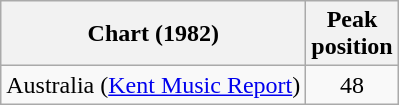<table class="wikitable">
<tr>
<th>Chart (1982)</th>
<th>Peak<br>position</th>
</tr>
<tr>
<td>Australia (<a href='#'>Kent Music Report</a>)</td>
<td style="text-align:center;">48</td>
</tr>
</table>
